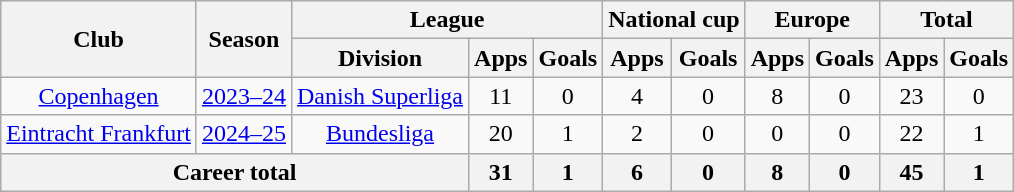<table class=wikitable style=text-align:center>
<tr>
<th rowspan="2">Club</th>
<th rowspan="2">Season</th>
<th colspan="3">League</th>
<th colspan="2">National cup</th>
<th colspan="2">Europe</th>
<th colspan="2">Total</th>
</tr>
<tr>
<th>Division</th>
<th>Apps</th>
<th>Goals</th>
<th>Apps</th>
<th>Goals</th>
<th>Apps</th>
<th>Goals</th>
<th>Apps</th>
<th>Goals</th>
</tr>
<tr>
<td><a href='#'>Copenhagen</a></td>
<td><a href='#'>2023–24</a></td>
<td><a href='#'>Danish Superliga</a></td>
<td>11</td>
<td>0</td>
<td>4</td>
<td>0</td>
<td>8</td>
<td>0</td>
<td>23</td>
<td>0</td>
</tr>
<tr>
<td><a href='#'>Eintracht Frankfurt</a></td>
<td><a href='#'>2024–25</a></td>
<td><a href='#'>Bundesliga</a></td>
<td>20</td>
<td>1</td>
<td>2</td>
<td>0</td>
<td>0</td>
<td>0</td>
<td>22</td>
<td>1</td>
</tr>
<tr>
<th colspan="3">Career total</th>
<th>31</th>
<th>1</th>
<th>6</th>
<th>0</th>
<th>8</th>
<th>0</th>
<th>45</th>
<th>1</th>
</tr>
</table>
